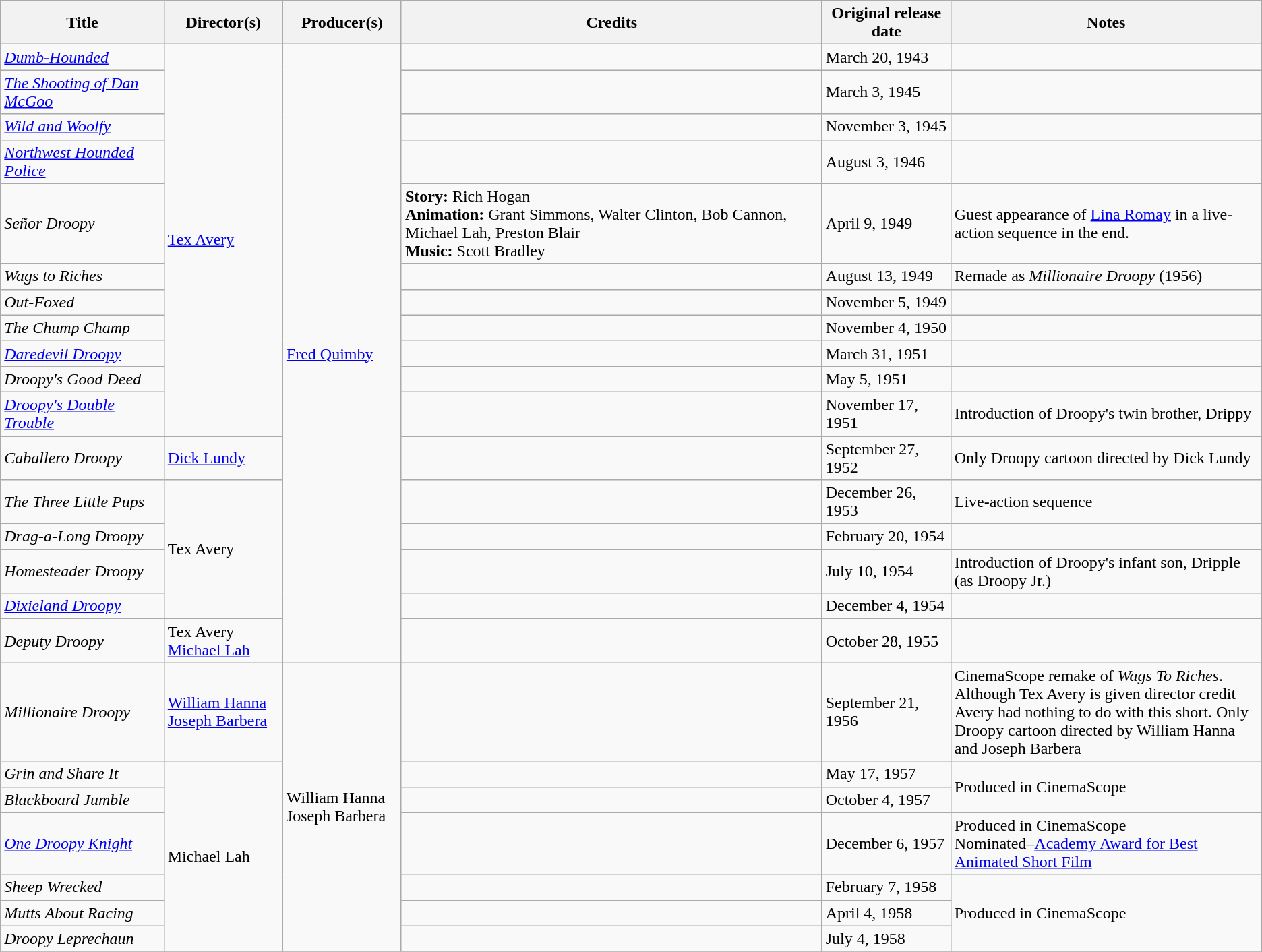<table class="wikitable sortable" margin:auto;">
<tr>
<th>Title</th>
<th style="width:110px;">Director(s)</th>
<th style="width:110px;">Producer(s)</th>
<th>Credits</th>
<th style="width:120px;">Original release date</th>
<th style="width:300px;">Notes</th>
</tr>
<tr>
<td><em><a href='#'>Dumb-Hounded</a></em></td>
<td rowspan="11"><a href='#'>Tex Avery</a></td>
<td rowspan="17"><a href='#'>Fred Quimby</a></td>
<td></td>
<td>March 20, 1943</td>
<td></td>
</tr>
<tr>
<td><em><a href='#'>The Shooting of Dan McGoo</a></em></td>
<td></td>
<td>March 3, 1945</td>
<td></td>
</tr>
<tr>
<td><em><a href='#'>Wild and Woolfy</a></em></td>
<td></td>
<td>November 3, 1945</td>
<td></td>
</tr>
<tr>
<td><em><a href='#'>Northwest Hounded Police</a></em></td>
<td></td>
<td>August 3, 1946</td>
<td></td>
</tr>
<tr>
<td><em>Señor Droopy</em></td>
<td><strong>Story:</strong> Rich Hogan<br><strong>Animation:</strong> Grant Simmons, Walter Clinton, Bob Cannon, Michael Lah, Preston Blair<br><strong>Music:</strong> Scott Bradley</td>
<td>April 9, 1949</td>
<td>Guest appearance of <a href='#'>Lina Romay</a> in a live-action sequence in the end.</td>
</tr>
<tr>
<td><em>Wags to Riches</em></td>
<td></td>
<td>August 13, 1949</td>
<td>Remade as <em>Millionaire Droopy</em> (1956)</td>
</tr>
<tr>
<td><em>Out-Foxed</em></td>
<td></td>
<td>November 5, 1949</td>
<td></td>
</tr>
<tr>
<td><em>The Chump Champ</em></td>
<td></td>
<td>November 4, 1950</td>
<td></td>
</tr>
<tr>
<td><em><a href='#'>Daredevil Droopy</a></em></td>
<td></td>
<td>March 31, 1951</td>
<td></td>
</tr>
<tr>
<td><em>Droopy's Good Deed</em></td>
<td></td>
<td>May 5, 1951</td>
<td></td>
</tr>
<tr>
<td><em><a href='#'>Droopy's Double Trouble</a></em></td>
<td></td>
<td>November 17, 1951</td>
<td>Introduction of Droopy's twin brother, Drippy</td>
</tr>
<tr>
<td><em>Caballero Droopy</em></td>
<td><a href='#'>Dick Lundy</a></td>
<td></td>
<td>September 27, 1952</td>
<td>Only Droopy cartoon directed by Dick Lundy</td>
</tr>
<tr>
<td><em>The Three Little Pups</em></td>
<td rowspan="4">Tex Avery</td>
<td></td>
<td>December 26, 1953</td>
<td>Live-action sequence</td>
</tr>
<tr>
<td><em>Drag-a-Long Droopy</em></td>
<td></td>
<td>February 20, 1954</td>
<td></td>
</tr>
<tr>
<td><em>Homesteader Droopy</em></td>
<td></td>
<td>July 10, 1954</td>
<td>Introduction of Droopy's infant son, Dripple (as Droopy Jr.)</td>
</tr>
<tr>
<td><em><a href='#'>Dixieland Droopy</a></em></td>
<td></td>
<td>December 4, 1954</td>
<td></td>
</tr>
<tr>
<td><em>Deputy Droopy</em></td>
<td>Tex Avery<br><a href='#'>Michael Lah</a></td>
<td></td>
<td>October 28, 1955</td>
<td></td>
</tr>
<tr>
<td><em>Millionaire Droopy</em></td>
<td><a href='#'>William Hanna</a><br><a href='#'>Joseph Barbera</a></td>
<td rowspan="7">William Hanna<br>Joseph Barbera</td>
<td></td>
<td>September 21, 1956</td>
<td>CinemaScope remake of <em>Wags To Riches</em>. Although Tex Avery is given director credit Avery had nothing to do with this short. Only Droopy cartoon directed by William Hanna and Joseph Barbera</td>
</tr>
<tr>
<td><em>Grin and Share It</em></td>
<td rowspan="6">Michael Lah</td>
<td></td>
<td>May 17, 1957</td>
<td rowspan="2">Produced in CinemaScope</td>
</tr>
<tr>
<td><em>Blackboard Jumble</em></td>
<td></td>
<td>October 4, 1957</td>
</tr>
<tr>
<td><em><a href='#'>One Droopy Knight</a></em></td>
<td></td>
<td>December 6, 1957</td>
<td>Produced in CinemaScope <br> Nominated–<a href='#'>Academy Award for Best Animated Short Film</a></td>
</tr>
<tr>
<td><em>Sheep Wrecked</em></td>
<td></td>
<td>February 7, 1958</td>
<td rowspan="3">Produced in CinemaScope</td>
</tr>
<tr>
<td><em>Mutts About Racing</em></td>
<td></td>
<td>April 4, 1958</td>
</tr>
<tr>
<td><em>Droopy Leprechaun</em></td>
<td></td>
<td>July 4, 1958</td>
</tr>
<tr>
</tr>
</table>
